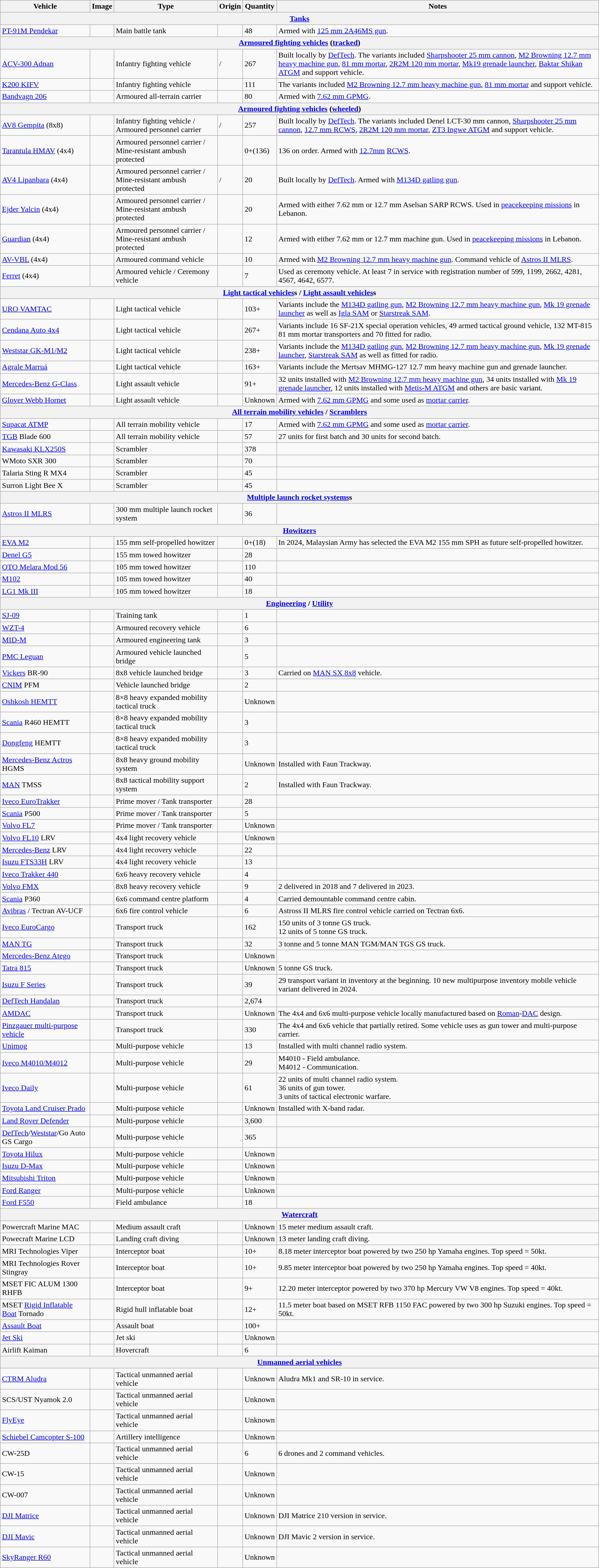<table class="wikitable">
<tr>
<th>Vehicle</th>
<th>Image</th>
<th>Type</th>
<th>Origin</th>
<th>Quantity</th>
<th>Notes</th>
</tr>
<tr>
<th colspan="7"><a href='#'>Tanks</a></th>
</tr>
<tr>
<td><a href='#'>PT-91M Pendekar</a></td>
<td></td>
<td>Main battle tank</td>
<td></td>
<td>48</td>
<td>Armed with <a href='#'>125 mm 2A46MS gun</a>.</td>
</tr>
<tr>
<th colspan="7"><a href='#'>Armoured fighting vehicles</a> (<a href='#'>tracked</a>)</th>
</tr>
<tr>
<td><a href='#'>ACV-300 Adnan</a></td>
<td></td>
<td>Infantry fighting vehicle</td>
<td> / </td>
<td>267</td>
<td>Built locally by <a href='#'>DefTech</a>. The variants included <a href='#'>Sharpshooter 25 mm cannon</a>, <a href='#'>M2 Browning 12.7 mm heavy  machine gun</a>, <a href='#'>81 mm mortar</a>, <a href='#'>2R2M 120 mm mortar</a>, <a href='#'>Mk19 grenade launcher</a>, <a href='#'>Baktar Shikan ATGM</a> and support vehicle.</td>
</tr>
<tr>
<td><a href='#'>K200 KIFV</a></td>
<td></td>
<td>Infantry fighting vehicle</td>
<td></td>
<td>111</td>
<td>The variants included <a href='#'>M2 Browning 12.7 mm heavy machine gun</a>, <a href='#'>81 mm mortar</a> and support vehicle.</td>
</tr>
<tr>
<td><a href='#'>Bandvagn 206</a></td>
<td></td>
<td>Armoured all-terrain carrier</td>
<td></td>
<td>80</td>
<td>Armed with <a href='#'>7.62 mm GPMG</a>.</td>
</tr>
<tr>
<th colspan="7"><a href='#'>Armoured fighting vehicles</a> (<a href='#'>wheeled</a>)</th>
</tr>
<tr>
<td><a href='#'>AV8 Gempita</a> (8x8)</td>
<td></td>
<td>Infantry fighting vehicle / Armoured personnel carrier</td>
<td> / </td>
<td>257</td>
<td>Built locally by <a href='#'>DefTech</a>. The variants included Denel LCT-30 mm cannon, <a href='#'>Sharpshooter 25 mm cannon</a>, <a href='#'>12.7 mm RCWS</a>, <a href='#'>2R2M 120 mm mortar</a>, <a href='#'>ZT3 Ingwe ATGM</a> and support vehicle.</td>
</tr>
<tr>
<td><a href='#'>Tarantula HMAV</a> (4x4)</td>
<td></td>
<td>Armoured personnel carrier / Mine-resistant ambush protected</td>
<td></td>
<td>0+(136)</td>
<td>136 on order. Armed with <a href='#'>12.7mm</a> <a href='#'>RCWS</a>.</td>
</tr>
<tr>
<td><a href='#'>AV4 Lipanbara</a> (4x4)</td>
<td></td>
<td>Armoured personnel carrier / Mine-resistant ambush protected</td>
<td> / </td>
<td>20</td>
<td>Built locally by <a href='#'>DefTech</a>. Armed with <a href='#'>M134D gatling gun</a>.</td>
</tr>
<tr>
<td><a href='#'>Ejder Yalcin</a> (4x4)</td>
<td></td>
<td>Armoured personnel carrier / Mine-resistant ambush protected</td>
<td></td>
<td>20</td>
<td>Armed with either 7.62 mm or 12.7 mm Aselsan SARP RCWS. Used in <a href='#'>peacekeeping missions</a> in Lebanon.</td>
</tr>
<tr>
<td><a href='#'>Guardian</a> (4x4)</td>
<td></td>
<td>Armoured personnel carrier / Mine-resistant ambush protected</td>
<td></td>
<td>12</td>
<td>Armed with either 7.62 mm or 12.7 mm machine gun. Used in <a href='#'>peacekeeping missions</a> in Lebanon.</td>
</tr>
<tr>
<td><a href='#'>AV-VBL</a> (4x4)</td>
<td></td>
<td>Armoured command vehicle</td>
<td></td>
<td>10</td>
<td>Armed with <a href='#'>M2 Browning 12.7 mm heavy machine gun</a>. Command vehicle of <a href='#'>Astros II MLRS</a>.</td>
</tr>
<tr>
<td><a href='#'>Ferret</a> (4x4)</td>
<td></td>
<td>Armoured vehicle / Ceremony vehicle</td>
<td></td>
<td>7</td>
<td>Used as ceremony vehicle. At least 7 in service with registration number of 599, 1199, 2662, 4281, 4567, 4642, 6577.</td>
</tr>
<tr>
<th colspan="7"><a href='#'>Light tactical vehicles</a>s / <a href='#'>Light assault vehicles</a>s</th>
</tr>
<tr>
<td><a href='#'>URO VAMTAC</a></td>
<td></td>
<td>Light tactical vehicle</td>
<td></td>
<td>103+</td>
<td>Variants include the <a href='#'>M134D gatling gun</a>, <a href='#'>M2 Browning 12.7 mm heavy machine gun</a>, <a href='#'>Mk 19 grenade launcher</a> as well as <a href='#'>Igla SAM</a> or <a href='#'>Starstreak SAM</a>.</td>
</tr>
<tr>
<td><a href='#'>Cendana Auto 4x4</a></td>
<td></td>
<td>Light tactical vehicle</td>
<td></td>
<td>267+</td>
<td>Variants include 16 SF-21X special operation vehicles, 49 armed tactical ground vehicle, 132 MT-815 81 mm mortar transporters and 70 fitted for radio.</td>
</tr>
<tr>
<td><a href='#'>Weststar GK-M1/M2</a></td>
<td></td>
<td>Light tactical vehicle</td>
<td></td>
<td>238+</td>
<td>Variants include the <a href='#'>M134D gatling gun</a>, <a href='#'>M2 Browning 12.7 mm heavy machine gun</a>, <a href='#'>Mk 19 grenade launcher</a>, <a href='#'>Starstreak SAM</a> as well as fitted for radio.</td>
</tr>
<tr>
<td><a href='#'>Agrale Marruá</a></td>
<td></td>
<td>Light tactical vehicle</td>
<td></td>
<td>163+</td>
<td>Variants include the Mertsav MHMG-127 12.7 mm heavy machine gun and grenade launcher.</td>
</tr>
<tr>
<td><a href='#'>Mercedes-Benz G-Class</a></td>
<td></td>
<td>Light assault vehicle</td>
<td></td>
<td>91+</td>
<td>32 units installed with <a href='#'>M2 Browning 12.7 mm heavy machine gun</a>, 34 units installed with <a href='#'>Mk 19 grenade launcher</a>, 12 units installed with <a href='#'>Metis-M ATGM</a> and others are basic variant.</td>
</tr>
<tr>
<td><a href='#'>Glover Webb Hornet</a></td>
<td></td>
<td>Light assault vehicle</td>
<td></td>
<td>Unknown</td>
<td>Armed with <a href='#'>7.62 mm GPMG</a> and some used as <a href='#'>mortar carrier</a>.</td>
</tr>
<tr>
<th colspan="7"><a href='#'>All terrain mobility vehicles</a> / <a href='#'>Scramblers</a></th>
</tr>
<tr>
<td><a href='#'>Supacat ATMP</a></td>
<td></td>
<td>All terrain mobility vehicle</td>
<td></td>
<td>17</td>
<td>Armed with <a href='#'>7.62 mm GPMG</a> and some used as <a href='#'>mortar carrier</a>.</td>
</tr>
<tr>
<td><a href='#'>TGB</a> Blade 600</td>
<td></td>
<td>All terrain mobility vehicle</td>
<td></td>
<td>57</td>
<td>27 units for first batch and 30 units for second batch.</td>
</tr>
<tr>
<td><a href='#'>Kawasaki KLX250S</a></td>
<td></td>
<td>Scrambler</td>
<td></td>
<td>378</td>
<td></td>
</tr>
<tr>
<td>WMoto SXR 300</td>
<td></td>
<td>Scrambler</td>
<td></td>
<td>70</td>
<td></td>
</tr>
<tr>
<td>Talaria Sting R MX4</td>
<td></td>
<td>Scrambler</td>
<td></td>
<td>45</td>
<td></td>
</tr>
<tr>
<td>Surron Light Bee X</td>
<td></td>
<td>Scrambler</td>
<td></td>
<td>45</td>
<td></td>
</tr>
<tr>
<th style="align: center;" colspan="7"><a href='#'>Multiple launch rocket systems</a>s</th>
</tr>
<tr>
<td><a href='#'>Astros II MLRS</a></td>
<td></td>
<td>300 mm multiple launch rocket system</td>
<td></td>
<td>36</td>
<td></td>
</tr>
<tr>
<th style="align: center;" colspan="7"><a href='#'>Howitzers</a></th>
</tr>
<tr>
<td><a href='#'>EVA M2</a></td>
<td></td>
<td>155 mm self-propelled howitzer</td>
<td></td>
<td>0+(18)</td>
<td>In 2024, Malaysian Army has selected the EVA M2 155 mm SPH as future self-propelled howitzer.</td>
</tr>
<tr>
<td><a href='#'>Denel G5</a></td>
<td></td>
<td>155 mm towed howitzer</td>
<td></td>
<td>28</td>
<td></td>
</tr>
<tr>
<td><a href='#'>OTO Melara Mod 56</a></td>
<td></td>
<td>105 mm towed howitzer</td>
<td></td>
<td>110</td>
<td></td>
</tr>
<tr>
<td><a href='#'>M102</a></td>
<td></td>
<td>105 mm towed howitzer</td>
<td></td>
<td>40</td>
<td></td>
</tr>
<tr>
<td><a href='#'>LG1 Mk III</a></td>
<td></td>
<td>105 mm towed howitzer</td>
<td></td>
<td>18</td>
<td></td>
</tr>
<tr>
<th colspan="7"><a href='#'>Engineering</a> / <a href='#'>Utility</a></th>
</tr>
<tr>
<td><a href='#'>SJ-09</a></td>
<td></td>
<td>Training tank</td>
<td></td>
<td>1</td>
<td></td>
</tr>
<tr>
<td><a href='#'>WZT-4</a></td>
<td></td>
<td>Armoured recovery vehicle</td>
<td></td>
<td>6</td>
<td></td>
</tr>
<tr>
<td><a href='#'>MID-M</a></td>
<td></td>
<td>Armoured engineering tank</td>
<td></td>
<td>3</td>
<td></td>
</tr>
<tr>
<td><a href='#'>PMC Leguan</a></td>
<td></td>
<td>Armoured vehicle launched bridge</td>
<td></td>
<td>5</td>
<td></td>
</tr>
<tr>
<td><a href='#'>Vickers</a> BR-90</td>
<td></td>
<td>8x8 vehicle launched bridge</td>
<td></td>
<td>3</td>
<td>Carried on <a href='#'>MAN SX 8x8</a> vehicle.</td>
</tr>
<tr>
<td><a href='#'>CNIM</a> PFM</td>
<td></td>
<td>Vehicle launched bridge</td>
<td></td>
<td>2</td>
<td></td>
</tr>
<tr>
<td><a href='#'>Oshkosh HEMTT</a></td>
<td></td>
<td>8×8 heavy expanded mobility tactical truck</td>
<td></td>
<td>Unknown</td>
<td></td>
</tr>
<tr>
<td><a href='#'>Scania</a> R460 HEMTT</td>
<td></td>
<td>8×8 heavy expanded mobility tactical truck</td>
<td></td>
<td>3</td>
<td></td>
</tr>
<tr>
<td><a href='#'>Dongfeng</a> HEMTT</td>
<td></td>
<td>8×8 heavy expanded mobility tactical truck</td>
<td></td>
<td>3</td>
<td></td>
</tr>
<tr>
<td><a href='#'>Mercedes-Benz Actros</a> HGMS</td>
<td></td>
<td>8x8 heavy ground mobility system</td>
<td></td>
<td>Unknown</td>
<td>Installed with Faun Trackway.</td>
</tr>
<tr>
<td><a href='#'>MAN</a> TMSS</td>
<td></td>
<td>8x8 tactical mobility support system</td>
<td></td>
<td>2</td>
<td>Installed with Faun Trackway.</td>
</tr>
<tr>
<td><a href='#'>Iveco EuroTrakker</a></td>
<td></td>
<td>Prime mover / Tank transporter</td>
<td></td>
<td>28</td>
<td></td>
</tr>
<tr>
<td><a href='#'>Scania</a> P500</td>
<td></td>
<td>Prime mover / Tank transporter</td>
<td></td>
<td>5</td>
<td></td>
</tr>
<tr>
<td><a href='#'>Volvo FL7</a></td>
<td></td>
<td>Prime mover / Tank transporter</td>
<td></td>
<td>Unknown</td>
<td></td>
</tr>
<tr>
<td><a href='#'>Volvo FL10</a> LRV</td>
<td></td>
<td>4x4 light recovery vehicle</td>
<td></td>
<td>Unknown</td>
<td></td>
</tr>
<tr>
<td><a href='#'>Mercedes-Benz</a> LRV</td>
<td></td>
<td>4x4 light recovery vehicle</td>
<td></td>
<td>22</td>
<td></td>
</tr>
<tr>
<td><a href='#'>Isuzu FTS33H</a> LRV</td>
<td></td>
<td>4x4 light recovery vehicle</td>
<td></td>
<td>13</td>
<td></td>
</tr>
<tr>
<td><a href='#'>Iveco Trakker 440</a></td>
<td></td>
<td>6x6 heavy recovery vehicle</td>
<td></td>
<td>4</td>
<td></td>
</tr>
<tr>
<td><a href='#'>Volvo FMX</a></td>
<td></td>
<td>8x8 heavy recovery vehicle</td>
<td></td>
<td>9</td>
<td>2 delivered in 2018 and 7 delivered in 2023.</td>
</tr>
<tr>
<td><a href='#'>Scania</a> P360</td>
<td></td>
<td>6x6 command centre platform</td>
<td></td>
<td>4</td>
<td>Carried demountable command centre cabin.</td>
</tr>
<tr>
<td><a href='#'>Avibras</a> / Tectran AV-UCF</td>
<td></td>
<td>6x6 fire control vehicle</td>
<td></td>
<td>6</td>
<td>Astross II MLRS fire control vehicle carried on Tectran 6x6.</td>
</tr>
<tr>
<td><a href='#'>Iveco EuroCargo</a></td>
<td></td>
<td>Transport truck</td>
<td></td>
<td>162</td>
<td>150 units of 3 tonne GS truck. <br> 12 units of 5 tonne GS truck.</td>
</tr>
<tr>
<td><a href='#'>MAN TG</a></td>
<td></td>
<td>Transport truck</td>
<td></td>
<td>32</td>
<td>3 tonne and 5 tonne MAN TGM/MAN TGS GS truck.</td>
</tr>
<tr>
<td><a href='#'>Mercedes-Benz Atego</a></td>
<td></td>
<td>Transport truck</td>
<td></td>
<td>Unknown</td>
<td></td>
</tr>
<tr>
<td><a href='#'>Tatra 815</a></td>
<td></td>
<td>Transport truck</td>
<td></td>
<td>Unknown</td>
<td>5 tonne GS truck.</td>
</tr>
<tr>
<td><a href='#'>Isuzu F Series</a></td>
<td></td>
<td>Transport truck</td>
<td></td>
<td>39</td>
<td>29 transport variant in inventory at the beginning. 10 new multipurpose inventory mobile vehicle variant delivered in 2024.</td>
</tr>
<tr>
<td><a href='#'>DefTech Handalan</a></td>
<td></td>
<td>Transport truck</td>
<td></td>
<td>2,674</td>
<td></td>
</tr>
<tr>
<td><a href='#'>AMDAC</a></td>
<td></td>
<td>Transport truck</td>
<td></td>
<td>Unknown</td>
<td>The 4x4 and 6x6 multi-purpose vehicle locally manufactured based on <a href='#'>Roman</a>-<a href='#'>DAC</a> design.</td>
</tr>
<tr>
<td><a href='#'>Pinzgauer multi-purpose vehicle</a></td>
<td></td>
<td>Transport truck</td>
<td></td>
<td>330</td>
<td>The 4x4 and 6x6 vehicle that partially retired. Some vehicle uses as gun tower and multi-purpose carrier.</td>
</tr>
<tr>
<td><a href='#'>Unimog</a></td>
<td></td>
<td>Multi-purpose vehicle</td>
<td></td>
<td>13</td>
<td>Installed with multi channel radio system.</td>
</tr>
<tr>
<td><a href='#'>Iveco M4010/M4012</a></td>
<td></td>
<td>Multi-purpose vehicle</td>
<td></td>
<td>29</td>
<td>M4010 - Field ambulance. <br> M4012 - Communication.</td>
</tr>
<tr>
<td><a href='#'>Iveco Daily</a></td>
<td></td>
<td>Multi-purpose vehicle</td>
<td></td>
<td>61</td>
<td>22 units of multi channel radio system. <br> 36 units of gun tower. <br> 3 units of tactical electronic warfare.</td>
</tr>
<tr>
<td><a href='#'>Toyota Land Cruiser Prado</a></td>
<td></td>
<td>Multi-purpose vehicle</td>
<td></td>
<td>Unknown</td>
<td>Installed with X-band radar.</td>
</tr>
<tr>
<td><a href='#'>Land Rover Defender</a></td>
<td></td>
<td>Multi-purpose vehicle</td>
<td></td>
<td>3,600</td>
<td></td>
</tr>
<tr>
<td><a href='#'>DefTech</a>/<a href='#'>Weststar</a>/Go Auto GS Cargo</td>
<td></td>
<td>Multi-purpose vehicle</td>
<td></td>
<td>365</td>
<td></td>
</tr>
<tr>
<td><a href='#'>Toyota Hilux</a></td>
<td></td>
<td>Multi-purpose vehicle</td>
<td></td>
<td>Unknown</td>
<td></td>
</tr>
<tr>
<td><a href='#'>Isuzu D-Max</a></td>
<td></td>
<td>Multi-purpose vehicle</td>
<td></td>
<td>Unknown</td>
<td></td>
</tr>
<tr>
<td><a href='#'>Mitsubishi Triton</a></td>
<td></td>
<td>Multi-purpose vehicle</td>
<td></td>
<td>Unknown</td>
<td></td>
</tr>
<tr>
<td><a href='#'>Ford Ranger</a></td>
<td></td>
<td>Multi-purpose vehicle</td>
<td></td>
<td>Unknown</td>
<td></td>
</tr>
<tr>
<td><a href='#'>Ford F550</a></td>
<td></td>
<td>Field ambulance</td>
<td></td>
<td>18</td>
<td></td>
</tr>
<tr>
<th style="align: center;" colspan="6"><a href='#'>Watercraft</a></th>
</tr>
<tr>
<td>Powercraft Marine MAC</td>
<td></td>
<td>Medium assault craft</td>
<td></td>
<td>Unknown</td>
<td>15 meter medium assault craft.</td>
</tr>
<tr>
<td>Powecraft Marine LCD</td>
<td></td>
<td>Landing craft diving</td>
<td></td>
<td>Unknown</td>
<td>13 meter landing craft diving.</td>
</tr>
<tr>
<td>MRI Technologies Viper</td>
<td></td>
<td>Interceptor boat</td>
<td></td>
<td>10+</td>
<td>8.18 meter interceptor boat powered by  two 250 hp Yamaha engines. Top speed = 50kt.</td>
</tr>
<tr>
<td>MRI Technologies Rover Stingray</td>
<td></td>
<td>Interceptor boat</td>
<td></td>
<td>10+</td>
<td>9.85 meter interceptor boat powered by two 250 hp Yamaha engines. Top speed = 40kt.</td>
</tr>
<tr>
<td>MSET FIC ALUM 1300 RHFB</td>
<td></td>
<td>Interceptor boat</td>
<td></td>
<td>9+</td>
<td>12.20 meter interceptor powered by two 370 hp Mercury VW V8 engines. Top speed = 40kt.</td>
</tr>
<tr>
<td>MSET <a href='#'>Rigid Inflatable Boat</a> Tornado</td>
<td></td>
<td>Rigid hull inflatable boat</td>
<td></td>
<td>12+</td>
<td>11.5 meter boat based on MSET RFB 1150 FAC powered by two 300 hp Suzuki engines. Top speed = 50kt.</td>
</tr>
<tr>
<td><a href='#'>Assault Boat</a></td>
<td></td>
<td>Assault boat</td>
<td></td>
<td>100+</td>
<td></td>
</tr>
<tr>
<td><a href='#'>Jet Ski</a></td>
<td></td>
<td>Jet ski</td>
<td></td>
<td>Unknown</td>
<td></td>
</tr>
<tr>
<td>Airlift Kaiman</td>
<td></td>
<td>Hovercraft</td>
<td></td>
<td>6</td>
<td></td>
</tr>
<tr>
<th colspan="8"><a href='#'>Unmanned aerial vehicles</a></th>
</tr>
<tr>
<td><a href='#'>CTRM Aludra</a></td>
<td></td>
<td>Tactical unmanned aerial vehicle</td>
<td></td>
<td>Unknown</td>
<td>Aludra Mk1 and SR-10 in service.</td>
</tr>
<tr>
<td>SCS/UST Nyamok 2.0</td>
<td></td>
<td>Tactical unmanned aerial vehicle</td>
<td></td>
<td>Unknown</td>
<td></td>
</tr>
<tr>
<td><a href='#'>FlyEye</a></td>
<td></td>
<td>Tactical unmanned aerial vehicle</td>
<td></td>
<td>Unknown</td>
<td></td>
</tr>
<tr>
<td><a href='#'>Schiebel Camcopter S-100</a></td>
<td></td>
<td>Artillery intelligence</td>
<td></td>
<td>Unknown</td>
<td></td>
</tr>
<tr>
<td>CW-25D</td>
<td></td>
<td>Tactical unmanned aerial vehicle</td>
<td></td>
<td>6</td>
<td>6 drones and 2 command vehicles.</td>
</tr>
<tr>
<td>CW-15</td>
<td></td>
<td>Tactical unmanned aerial vehicle</td>
<td></td>
<td>Unknown</td>
<td></td>
</tr>
<tr>
<td>CW-007</td>
<td></td>
<td>Tactical unmanned aerial vehicle</td>
<td></td>
<td>Unknown</td>
<td></td>
</tr>
<tr>
<td><a href='#'>DJI Matrice</a></td>
<td></td>
<td>Tactical unmanned aerial vehicle</td>
<td></td>
<td>Unknown</td>
<td>DJI Matrice 210 version in service.</td>
</tr>
<tr>
<td><a href='#'>DJI Mavic</a></td>
<td></td>
<td>Tactical unmanned aerial vehicle</td>
<td></td>
<td>Unknown</td>
<td>DJI Mavic 2 version in service.</td>
</tr>
<tr>
<td><a href='#'>SkyRanger R60</a></td>
<td></td>
<td>Tactical unmanned aerial vehicle</td>
<td></td>
<td>Unknown</td>
<td></td>
</tr>
</table>
